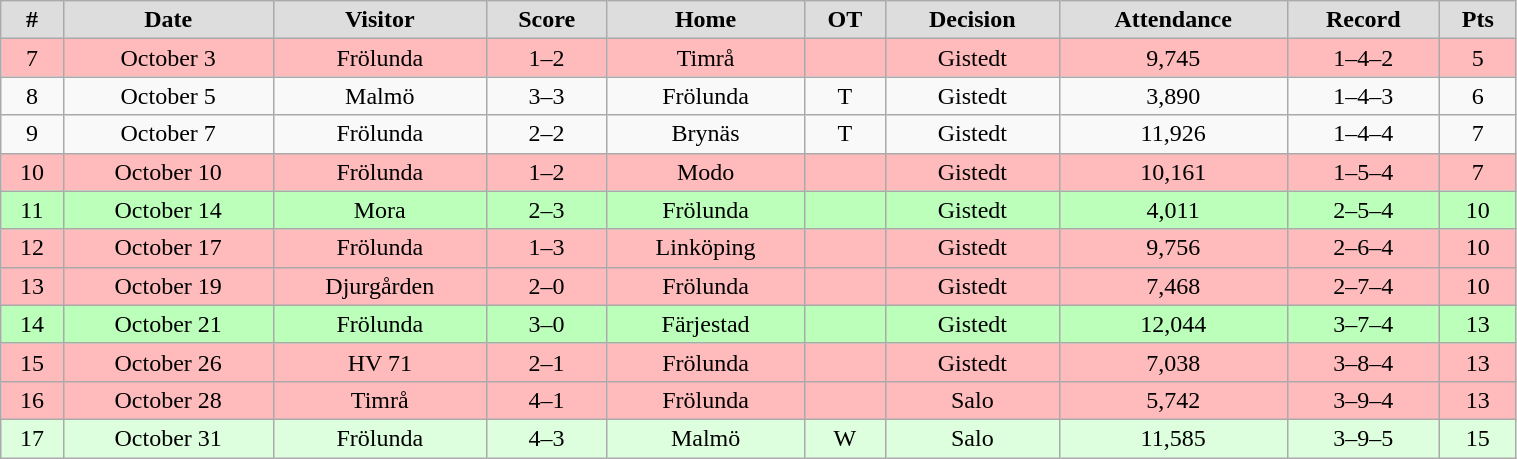<table class="wikitable" style="width:80%;">
<tr style="text-align:center; background:#ddd;">
<td><strong>#</strong></td>
<td><strong>Date</strong></td>
<td><strong>Visitor</strong></td>
<td><strong>Score</strong></td>
<td><strong>Home</strong></td>
<td><strong>OT</strong></td>
<td><strong>Decision</strong></td>
<td><strong>Attendance</strong></td>
<td><strong>Record</strong></td>
<td><strong>Pts</strong></td>
</tr>
<tr style="text-align:center; background:#fbb;">
<td>7</td>
<td>October 3</td>
<td>Frölunda</td>
<td>1–2</td>
<td>Timrå</td>
<td></td>
<td>Gistedt</td>
<td>9,745</td>
<td>1–4–2</td>
<td>5</td>
</tr>
<tr style="text-align:center;">
<td>8</td>
<td>October 5</td>
<td>Malmö</td>
<td>3–3</td>
<td>Frölunda</td>
<td>T</td>
<td>Gistedt</td>
<td>3,890</td>
<td>1–4–3</td>
<td>6</td>
</tr>
<tr style="text-align:center;">
<td>9</td>
<td>October 7</td>
<td>Frölunda</td>
<td>2–2</td>
<td>Brynäs</td>
<td>T</td>
<td>Gistedt</td>
<td>11,926</td>
<td>1–4–4</td>
<td>7</td>
</tr>
<tr style="text-align:center; background:#fbb;">
<td>10</td>
<td>October 10</td>
<td>Frölunda</td>
<td>1–2</td>
<td>Modo</td>
<td></td>
<td>Gistedt</td>
<td>10,161</td>
<td>1–5–4</td>
<td>7</td>
</tr>
<tr style="text-align:center; background:#bfb;">
<td>11</td>
<td>October 14</td>
<td>Mora</td>
<td>2–3</td>
<td>Frölunda</td>
<td></td>
<td>Gistedt</td>
<td>4,011</td>
<td>2–5–4</td>
<td>10</td>
</tr>
<tr style="text-align:center; background:#fbb;">
<td>12</td>
<td>October 17</td>
<td>Frölunda</td>
<td>1–3</td>
<td>Linköping</td>
<td></td>
<td>Gistedt</td>
<td>9,756</td>
<td>2–6–4</td>
<td>10</td>
</tr>
<tr style="text-align:center; background:#fbb;">
<td>13</td>
<td>October 19</td>
<td>Djurgården</td>
<td>2–0</td>
<td>Frölunda</td>
<td></td>
<td>Gistedt</td>
<td>7,468</td>
<td>2–7–4</td>
<td>10</td>
</tr>
<tr style="text-align:center; background:#bfb;">
<td>14</td>
<td>October 21</td>
<td>Frölunda</td>
<td>3–0</td>
<td>Färjestad</td>
<td></td>
<td>Gistedt</td>
<td>12,044</td>
<td>3–7–4</td>
<td>13</td>
</tr>
<tr style="text-align:center; background:#fbb;">
<td>15</td>
<td>October 26</td>
<td>HV 71</td>
<td>2–1</td>
<td>Frölunda</td>
<td></td>
<td>Gistedt</td>
<td>7,038</td>
<td>3–8–4</td>
<td>13</td>
</tr>
<tr style="text-align:center; background:#fbb;">
<td>16</td>
<td>October 28</td>
<td>Timrå</td>
<td>4–1</td>
<td>Frölunda</td>
<td></td>
<td>Salo</td>
<td>5,742</td>
<td>3–9–4</td>
<td>13</td>
</tr>
<tr style="text-align:center; background:#dfd;">
<td>17</td>
<td>October 31</td>
<td>Frölunda</td>
<td>4–3</td>
<td>Malmö</td>
<td>W</td>
<td>Salo</td>
<td>11,585</td>
<td>3–9–5</td>
<td>15</td>
</tr>
</table>
